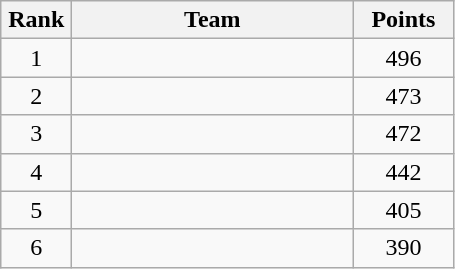<table class="wikitable" style="text-align:center;">
<tr>
<th width=40>Rank</th>
<th width=180>Team</th>
<th width=60>Points</th>
</tr>
<tr>
<td>1</td>
<td align=left></td>
<td>496</td>
</tr>
<tr>
<td>2</td>
<td align=left></td>
<td>473</td>
</tr>
<tr>
<td>3</td>
<td align=left></td>
<td>472</td>
</tr>
<tr>
<td>4</td>
<td align=left></td>
<td>442</td>
</tr>
<tr>
<td>5</td>
<td align=left></td>
<td>405</td>
</tr>
<tr>
<td>6</td>
<td align=left></td>
<td>390</td>
</tr>
</table>
